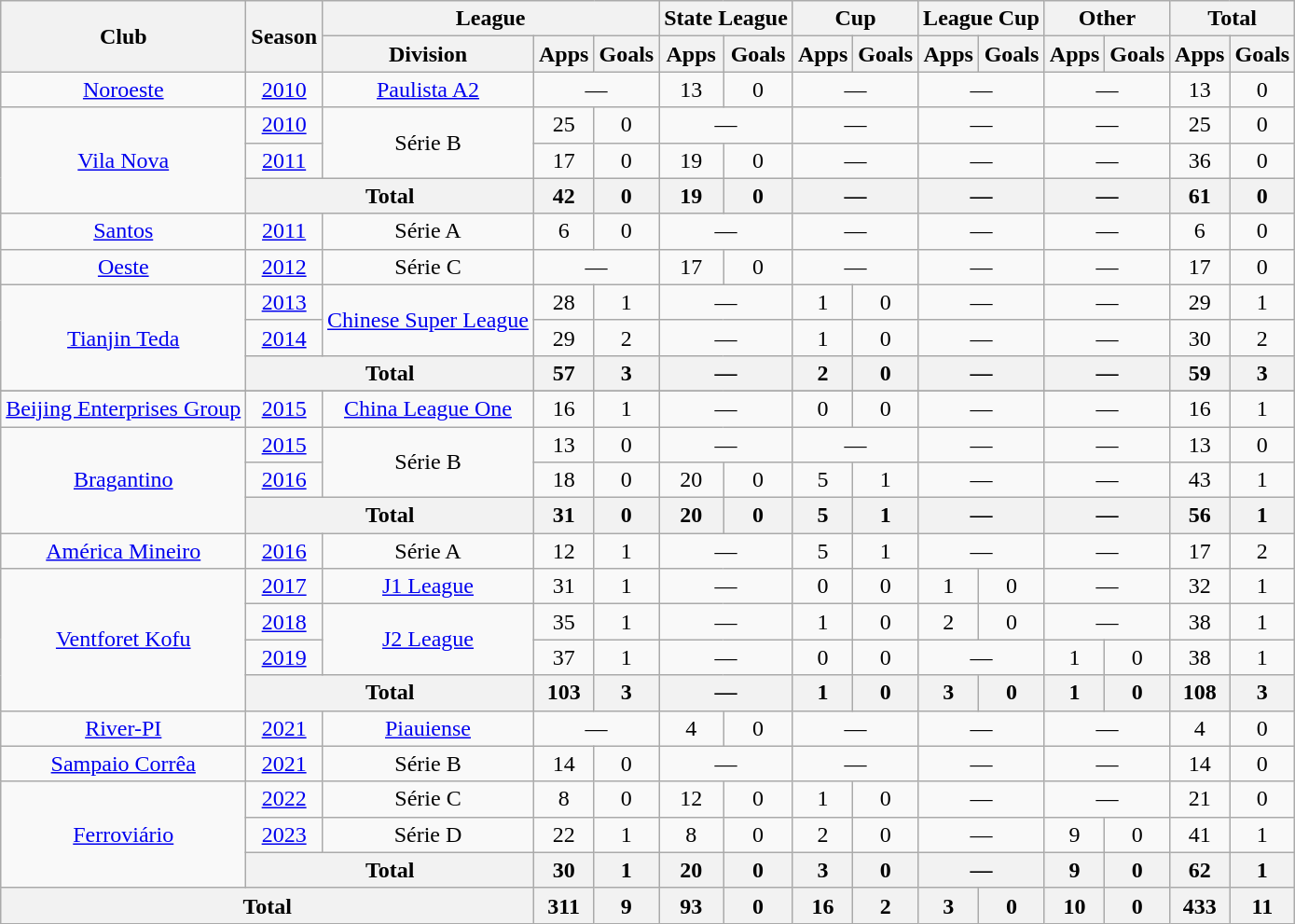<table class="wikitable" style="text-align:center;">
<tr>
<th rowspan=2>Club</th>
<th rowspan=2>Season</th>
<th colspan=3>League</th>
<th colspan=2>State League</th>
<th colspan=2>Cup</th>
<th colspan=2>League Cup</th>
<th colspan=2>Other</th>
<th colspan=2>Total</th>
</tr>
<tr>
<th>Division</th>
<th>Apps</th>
<th>Goals</th>
<th>Apps</th>
<th>Goals</th>
<th>Apps</th>
<th>Goals</th>
<th>Apps</th>
<th>Goals</th>
<th>Apps</th>
<th>Goals</th>
<th>Apps</th>
<th>Goals</th>
</tr>
<tr>
<td><a href='#'>Noroeste</a></td>
<td><a href='#'>2010</a></td>
<td><a href='#'>Paulista A2</a></td>
<td colspan="2">—</td>
<td>13</td>
<td>0</td>
<td colspan="2">—</td>
<td colspan="2">—</td>
<td colspan="2">—</td>
<td>13</td>
<td>0</td>
</tr>
<tr>
<td rowspan="3"><a href='#'>Vila Nova</a></td>
<td><a href='#'>2010</a></td>
<td rowspan="2">Série B</td>
<td>25</td>
<td>0</td>
<td colspan="2">—</td>
<td colspan="2">—</td>
<td colspan="2">—</td>
<td colspan="2">—</td>
<td>25</td>
<td>0</td>
</tr>
<tr>
<td><a href='#'>2011</a></td>
<td>17</td>
<td>0</td>
<td>19</td>
<td>0</td>
<td colspan="2">—</td>
<td colspan="2">—</td>
<td colspan="2">—</td>
<td>36</td>
<td>0</td>
</tr>
<tr>
<th colspan=2>Total</th>
<th>42</th>
<th>0</th>
<th>19</th>
<th>0</th>
<th colspan="2">—</th>
<th colspan="2">—</th>
<th colspan="2">—</th>
<th>61</th>
<th>0</th>
</tr>
<tr>
<td><a href='#'>Santos</a></td>
<td><a href='#'>2011</a></td>
<td>Série A</td>
<td>6</td>
<td>0</td>
<td colspan="2">—</td>
<td colspan="2">—</td>
<td colspan="2">—</td>
<td colspan="2">—</td>
<td>6</td>
<td>0</td>
</tr>
<tr>
<td><a href='#'>Oeste</a></td>
<td><a href='#'>2012</a></td>
<td>Série C</td>
<td colspan="2">—</td>
<td>17</td>
<td>0</td>
<td colspan="2">—</td>
<td colspan="2">—</td>
<td colspan="2">—</td>
<td>17</td>
<td>0</td>
</tr>
<tr>
<td rowspan="3"><a href='#'>Tianjin Teda</a></td>
<td><a href='#'>2013</a></td>
<td rowspan="2"><a href='#'>Chinese Super League</a></td>
<td>28</td>
<td>1</td>
<td colspan="2">—</td>
<td>1</td>
<td>0</td>
<td colspan="2">—</td>
<td colspan="2">—</td>
<td>29</td>
<td>1</td>
</tr>
<tr>
<td><a href='#'>2014</a></td>
<td>29</td>
<td>2</td>
<td colspan="2">—</td>
<td>1</td>
<td>0</td>
<td colspan="2">—</td>
<td colspan="2">—</td>
<td>30</td>
<td>2</td>
</tr>
<tr>
<th colspan=2>Total</th>
<th>57</th>
<th>3</th>
<th colspan="2">—</th>
<th>2</th>
<th>0</th>
<th colspan="2">—</th>
<th colspan="2">—</th>
<th>59</th>
<th>3</th>
</tr>
<tr>
</tr>
<tr>
<td><a href='#'>Beijing Enterprises Group</a></td>
<td><a href='#'>2015</a></td>
<td><a href='#'>China League One</a></td>
<td>16</td>
<td>1</td>
<td colspan="2">—</td>
<td>0</td>
<td>0</td>
<td colspan="2">—</td>
<td colspan="2">—</td>
<td>16</td>
<td>1</td>
</tr>
<tr>
<td rowspan="3"><a href='#'>Bragantino</a></td>
<td><a href='#'>2015</a></td>
<td rowspan="2">Série B</td>
<td>13</td>
<td>0</td>
<td colspan="2">—</td>
<td colspan="2">—</td>
<td colspan="2">—</td>
<td colspan="2">—</td>
<td>13</td>
<td>0</td>
</tr>
<tr>
<td><a href='#'>2016</a></td>
<td>18</td>
<td>0</td>
<td>20</td>
<td>0</td>
<td>5</td>
<td>1</td>
<td colspan="2">—</td>
<td colspan="2">—</td>
<td>43</td>
<td>1</td>
</tr>
<tr>
<th colspan=2>Total</th>
<th>31</th>
<th>0</th>
<th>20</th>
<th>0</th>
<th>5</th>
<th>1</th>
<th colspan="2">—</th>
<th colspan="2">—</th>
<th>56</th>
<th>1</th>
</tr>
<tr>
<td><a href='#'>América Mineiro</a></td>
<td><a href='#'>2016</a></td>
<td>Série A</td>
<td>12</td>
<td>1</td>
<td colspan="2">—</td>
<td>5</td>
<td>1</td>
<td colspan="2">—</td>
<td colspan="2">—</td>
<td>17</td>
<td>2</td>
</tr>
<tr>
<td rowspan="4"><a href='#'>Ventforet Kofu</a></td>
<td><a href='#'>2017</a></td>
<td><a href='#'>J1 League</a></td>
<td>31</td>
<td>1</td>
<td colspan="2">—</td>
<td>0</td>
<td>0</td>
<td>1</td>
<td>0</td>
<td colspan="2">—</td>
<td>32</td>
<td>1</td>
</tr>
<tr>
<td><a href='#'>2018</a></td>
<td rowspan="2"><a href='#'>J2 League</a></td>
<td>35</td>
<td>1</td>
<td colspan="2">—</td>
<td>1</td>
<td>0</td>
<td>2</td>
<td>0</td>
<td colspan="2">—</td>
<td>38</td>
<td>1</td>
</tr>
<tr>
<td><a href='#'>2019</a></td>
<td>37</td>
<td>1</td>
<td colspan="2">—</td>
<td>0</td>
<td>0</td>
<td colspan="2">—</td>
<td>1</td>
<td>0</td>
<td>38</td>
<td>1</td>
</tr>
<tr>
<th colspan=2>Total</th>
<th>103</th>
<th>3</th>
<th colspan="2">—</th>
<th>1</th>
<th>0</th>
<th>3</th>
<th>0</th>
<th>1</th>
<th>0</th>
<th>108</th>
<th>3</th>
</tr>
<tr>
<td><a href='#'>River-PI</a></td>
<td><a href='#'>2021</a></td>
<td><a href='#'>Piauiense</a></td>
<td colspan="2">—</td>
<td>4</td>
<td>0</td>
<td colspan="2">—</td>
<td colspan="2">—</td>
<td colspan="2">—</td>
<td>4</td>
<td>0</td>
</tr>
<tr>
<td><a href='#'>Sampaio Corrêa</a></td>
<td><a href='#'>2021</a></td>
<td>Série B</td>
<td>14</td>
<td>0</td>
<td colspan="2">—</td>
<td colspan="2">—</td>
<td colspan="2">—</td>
<td colspan="2">—</td>
<td>14</td>
<td>0</td>
</tr>
<tr>
<td rowspan="3"><a href='#'>Ferroviário</a></td>
<td><a href='#'>2022</a></td>
<td>Série C</td>
<td>8</td>
<td>0</td>
<td>12</td>
<td>0</td>
<td>1</td>
<td>0</td>
<td colspan="2">—</td>
<td colspan="2">—</td>
<td>21</td>
<td>0</td>
</tr>
<tr>
<td><a href='#'>2023</a></td>
<td>Série D</td>
<td>22</td>
<td>1</td>
<td>8</td>
<td>0</td>
<td>2</td>
<td>0</td>
<td colspan="2">—</td>
<td>9</td>
<td>0</td>
<td>41</td>
<td>1</td>
</tr>
<tr>
<th colspan=2>Total</th>
<th>30</th>
<th>1</th>
<th>20</th>
<th>0</th>
<th>3</th>
<th>0</th>
<th colspan="2">—</th>
<th>9</th>
<th>0</th>
<th>62</th>
<th>1</th>
</tr>
<tr>
<th colspan=3>Total</th>
<th>311</th>
<th>9</th>
<th>93</th>
<th>0</th>
<th>16</th>
<th>2</th>
<th>3</th>
<th>0</th>
<th>10</th>
<th>0</th>
<th>433</th>
<th>11</th>
</tr>
</table>
